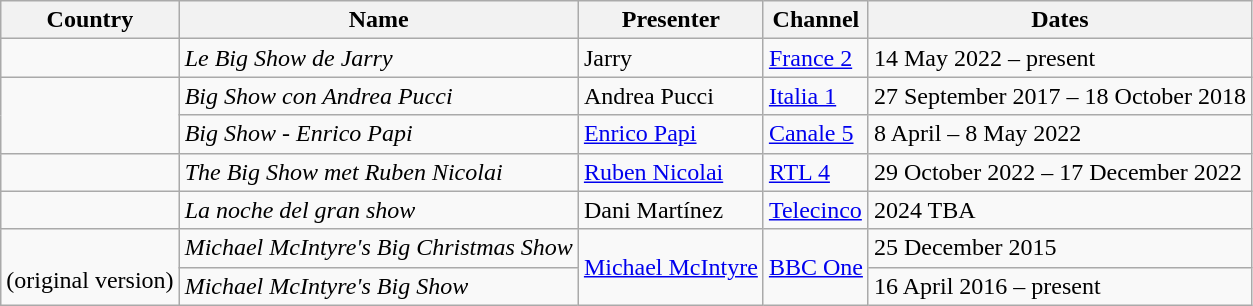<table class="wikitable">
<tr>
<th>Country</th>
<th>Name</th>
<th>Presenter</th>
<th>Channel</th>
<th>Dates</th>
</tr>
<tr>
<td></td>
<td><em>Le Big Show de Jarry</em></td>
<td>Jarry</td>
<td><a href='#'>France 2</a></td>
<td>14 May 2022 – present</td>
</tr>
<tr>
<td rowspan="2"></td>
<td><em>Big Show con Andrea Pucci</em></td>
<td>Andrea Pucci</td>
<td><a href='#'>Italia 1</a></td>
<td>27 September 2017 – 18 October 2018</td>
</tr>
<tr>
<td><em>Big Show - Enrico Papi</em></td>
<td><a href='#'>Enrico Papi</a></td>
<td><a href='#'>Canale 5</a></td>
<td>8 April – 8 May 2022</td>
</tr>
<tr>
<td></td>
<td><em>The Big Show met Ruben Nicolai</em></td>
<td><a href='#'>Ruben Nicolai</a></td>
<td><a href='#'>RTL 4</a></td>
<td>29 October 2022 – 17 December 2022</td>
</tr>
<tr>
<td></td>
<td><em>La noche del gran show</em></td>
<td>Dani Martínez</td>
<td><a href='#'>Telecinco</a></td>
<td>2024 TBA</td>
</tr>
<tr>
<td rowspan="2"><br>(original version)</td>
<td><em>Michael McIntyre's Big Christmas Show</em></td>
<td rowspan="2"><a href='#'>Michael McIntyre</a></td>
<td rowspan="2"><a href='#'>BBC One</a></td>
<td>25 December 2015</td>
</tr>
<tr>
<td><em>Michael McIntyre's Big Show</em></td>
<td>16 April 2016 – present</td>
</tr>
</table>
